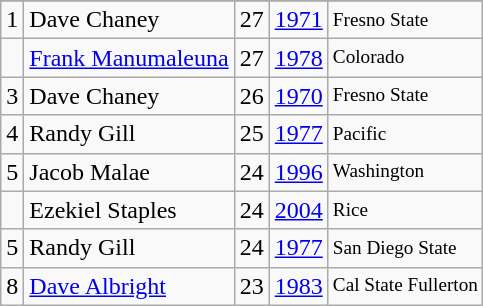<table class="wikitable">
<tr>
</tr>
<tr>
<td>1</td>
<td>Dave Chaney</td>
<td>27</td>
<td><a href='#'>1971</a></td>
<td style="font-size:80%;">Fresno State</td>
</tr>
<tr>
<td></td>
<td><a href='#'>Frank Manumaleuna</a></td>
<td>27</td>
<td><a href='#'>1978</a></td>
<td style="font-size:80%;">Colorado</td>
</tr>
<tr>
<td>3</td>
<td>Dave Chaney</td>
<td>26</td>
<td><a href='#'>1970</a></td>
<td style="font-size:80%;">Fresno State</td>
</tr>
<tr>
<td>4</td>
<td>Randy Gill</td>
<td>25</td>
<td><a href='#'>1977</a></td>
<td style="font-size:80%;">Pacific</td>
</tr>
<tr>
<td>5</td>
<td>Jacob Malae</td>
<td>24</td>
<td><a href='#'>1996</a></td>
<td style="font-size:80%;">Washington</td>
</tr>
<tr>
<td></td>
<td>Ezekiel Staples</td>
<td>24</td>
<td><a href='#'>2004</a></td>
<td style="font-size:80%;">Rice</td>
</tr>
<tr>
<td>5</td>
<td>Randy Gill</td>
<td>24</td>
<td><a href='#'>1977</a></td>
<td style="font-size:80%;">San Diego State</td>
</tr>
<tr>
<td>8</td>
<td><a href='#'>Dave Albright</a></td>
<td>23</td>
<td><a href='#'>1983</a></td>
<td style="font-size:80%;">Cal State Fullerton</td>
</tr>
</table>
